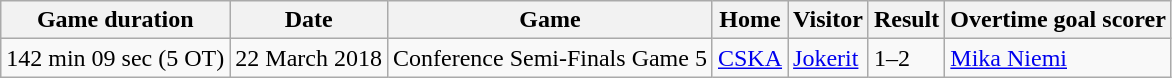<table class="wikitable">
<tr>
<th>Game duration</th>
<th>Date</th>
<th>Game</th>
<th>Home</th>
<th>Visitor</th>
<th>Result</th>
<th>Overtime goal scorer</th>
</tr>
<tr>
<td>142 min 09 sec (5 OT)</td>
<td>22 March 2018</td>
<td>Conference Semi-Finals	Game 5</td>
<td><a href='#'>CSKA</a></td>
<td><a href='#'>Jokerit</a></td>
<td>1–2</td>
<td> <a href='#'>Mika Niemi</a></td>
</tr>
</table>
